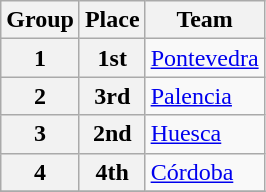<table class="wikitable">
<tr>
<th>Group</th>
<th>Place</th>
<th>Team</th>
</tr>
<tr>
<th>1</th>
<th>1st</th>
<td><a href='#'>Pontevedra</a></td>
</tr>
<tr>
<th>2</th>
<th>3rd</th>
<td><a href='#'>Palencia</a></td>
</tr>
<tr>
<th>3</th>
<th>2nd</th>
<td><a href='#'>Huesca</a></td>
</tr>
<tr>
<th>4</th>
<th>4th</th>
<td><a href='#'>Córdoba</a></td>
</tr>
<tr>
</tr>
</table>
